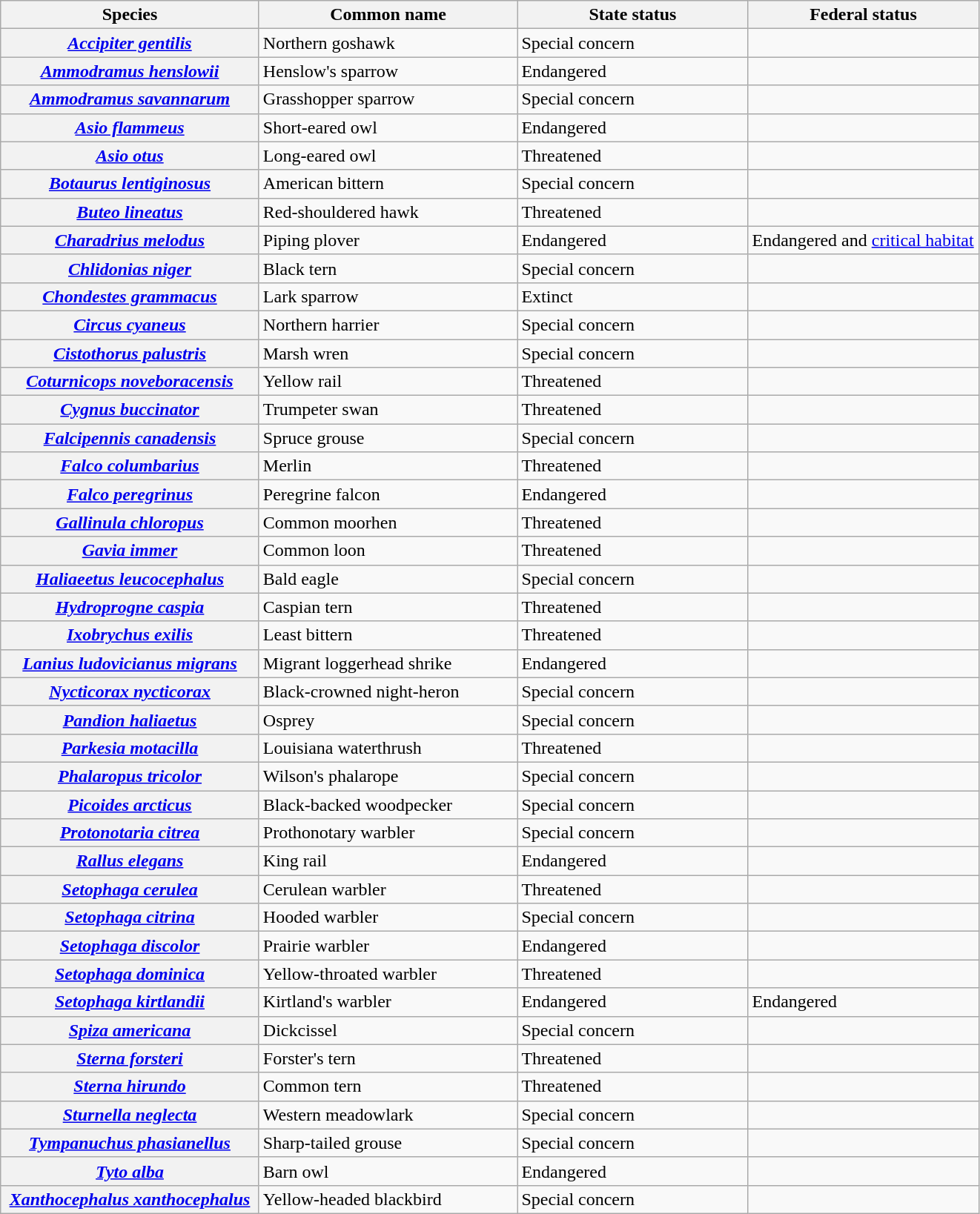<table class="wikitable sortable plainrowheaders">
<tr>
<th scope="col" style="width:225px;">Species</th>
<th scope="col" style="width:225px;">Common name</th>
<th scope="col" style="width:200px;">State status</th>
<th scope="col" style="width:200px;">Federal status</th>
</tr>
<tr>
<th scope="row"><em><a href='#'>Accipiter gentilis</a></em></th>
<td>Northern goshawk</td>
<td>Special concern</td>
<td></td>
</tr>
<tr>
<th scope="row"><em><a href='#'>Ammodramus henslowii</a></em></th>
<td>Henslow's sparrow</td>
<td>Endangered</td>
<td></td>
</tr>
<tr>
<th scope="row"><em><a href='#'>Ammodramus savannarum</a></em></th>
<td>Grasshopper sparrow</td>
<td>Special concern</td>
<td></td>
</tr>
<tr>
<th scope="row"><em><a href='#'>Asio flammeus</a></em></th>
<td>Short-eared owl</td>
<td>Endangered</td>
<td></td>
</tr>
<tr>
<th scope="row"><em><a href='#'>Asio otus</a></em></th>
<td>Long-eared owl</td>
<td>Threatened</td>
<td></td>
</tr>
<tr>
<th scope="row"><em><a href='#'>Botaurus lentiginosus</a></em></th>
<td>American bittern</td>
<td>Special concern</td>
<td></td>
</tr>
<tr>
<th scope="row"><em><a href='#'>Buteo lineatus</a></em></th>
<td>Red-shouldered hawk</td>
<td>Threatened</td>
<td></td>
</tr>
<tr>
<th scope="row"><em><a href='#'>Charadrius melodus</a></em></th>
<td>Piping plover</td>
<td>Endangered</td>
<td>Endangered and <a href='#'>critical habitat</a></td>
</tr>
<tr>
<th scope="row"><em><a href='#'>Chlidonias niger</a></em></th>
<td>Black tern</td>
<td>Special concern</td>
<td></td>
</tr>
<tr>
<th scope="row"><em><a href='#'>Chondestes grammacus</a></em></th>
<td>Lark sparrow</td>
<td>Extinct</td>
<td></td>
</tr>
<tr>
<th scope="row"><em><a href='#'>Circus cyaneus</a></em></th>
<td>Northern harrier</td>
<td>Special concern</td>
<td></td>
</tr>
<tr>
<th scope="row"><em><a href='#'>Cistothorus palustris</a></em></th>
<td>Marsh wren</td>
<td>Special concern</td>
<td></td>
</tr>
<tr>
<th scope="row"><em><a href='#'>Coturnicops noveboracensis</a></em></th>
<td>Yellow rail</td>
<td>Threatened</td>
<td></td>
</tr>
<tr>
<th scope="row"><em><a href='#'>Cygnus buccinator</a></em></th>
<td>Trumpeter swan</td>
<td>Threatened</td>
<td></td>
</tr>
<tr>
<th scope="row"><em><a href='#'>Falcipennis canadensis</a></em></th>
<td>Spruce grouse</td>
<td>Special concern</td>
<td></td>
</tr>
<tr>
<th scope="row"><em><a href='#'>Falco columbarius</a></em></th>
<td>Merlin</td>
<td>Threatened</td>
<td></td>
</tr>
<tr>
<th scope="row"><em><a href='#'>Falco peregrinus</a></em></th>
<td>Peregrine falcon</td>
<td>Endangered</td>
<td></td>
</tr>
<tr>
<th scope="row"><em><a href='#'>Gallinula chloropus</a></em></th>
<td>Common moorhen</td>
<td>Threatened</td>
<td></td>
</tr>
<tr>
<th scope="row"><em><a href='#'>Gavia immer</a></em></th>
<td>Common loon</td>
<td>Threatened</td>
<td></td>
</tr>
<tr>
<th scope="row"><em><a href='#'>Haliaeetus leucocephalus</a></em></th>
<td>Bald eagle</td>
<td>Special concern</td>
<td></td>
</tr>
<tr>
<th scope="row"><em><a href='#'>Hydroprogne caspia</a></em></th>
<td>Caspian tern</td>
<td>Threatened</td>
<td></td>
</tr>
<tr>
<th scope="row"><em><a href='#'>Ixobrychus exilis</a></em></th>
<td>Least bittern</td>
<td>Threatened</td>
<td></td>
</tr>
<tr>
<th scope="row"><em><a href='#'>Lanius ludovicianus migrans</a></em></th>
<td>Migrant loggerhead shrike</td>
<td>Endangered</td>
<td></td>
</tr>
<tr>
<th scope="row"><em><a href='#'>Nycticorax nycticorax</a></em></th>
<td>Black-crowned night-heron</td>
<td>Special concern</td>
<td></td>
</tr>
<tr>
<th scope="row"><em><a href='#'>Pandion haliaetus</a></em></th>
<td>Osprey</td>
<td>Special concern</td>
<td></td>
</tr>
<tr>
<th scope="row"><em><a href='#'>Parkesia motacilla</a></em></th>
<td>Louisiana waterthrush</td>
<td>Threatened</td>
<td></td>
</tr>
<tr>
<th scope="row"><em><a href='#'>Phalaropus tricolor</a></em></th>
<td>Wilson's phalarope</td>
<td>Special concern</td>
<td></td>
</tr>
<tr>
<th scope="row"><em><a href='#'>Picoides arcticus</a></em></th>
<td>Black-backed woodpecker</td>
<td>Special concern</td>
<td></td>
</tr>
<tr>
<th scope="row"><em><a href='#'>Protonotaria citrea</a></em></th>
<td>Prothonotary warbler</td>
<td>Special concern</td>
<td></td>
</tr>
<tr>
<th scope="row"><em><a href='#'>Rallus elegans</a></em></th>
<td>King rail</td>
<td>Endangered</td>
<td></td>
</tr>
<tr>
<th scope="row"><em><a href='#'>Setophaga cerulea</a></em></th>
<td>Cerulean warbler</td>
<td>Threatened</td>
<td></td>
</tr>
<tr>
<th scope="row"><em><a href='#'>Setophaga citrina</a></em></th>
<td>Hooded warbler</td>
<td>Special concern</td>
<td></td>
</tr>
<tr>
<th scope="row"><em><a href='#'>Setophaga discolor</a></em></th>
<td>Prairie warbler</td>
<td>Endangered</td>
<td></td>
</tr>
<tr>
<th scope="row"><em><a href='#'>Setophaga dominica</a></em></th>
<td>Yellow-throated warbler</td>
<td>Threatened</td>
<td></td>
</tr>
<tr>
<th scope="row"><em><a href='#'>Setophaga kirtlandii</a></em></th>
<td>Kirtland's warbler</td>
<td>Endangered</td>
<td>Endangered</td>
</tr>
<tr>
<th scope="row"><em><a href='#'>Spiza americana</a></em></th>
<td>Dickcissel</td>
<td>Special concern</td>
<td></td>
</tr>
<tr>
<th scope="row"><em><a href='#'>Sterna forsteri</a></em></th>
<td>Forster's tern</td>
<td>Threatened</td>
<td></td>
</tr>
<tr>
<th scope="row"><em><a href='#'>Sterna hirundo</a></em></th>
<td>Common tern</td>
<td>Threatened</td>
<td></td>
</tr>
<tr>
<th scope="row"><em><a href='#'>Sturnella neglecta</a></em></th>
<td>Western meadowlark</td>
<td>Special concern</td>
<td></td>
</tr>
<tr>
<th scope="row"><em><a href='#'>Tympanuchus phasianellus</a></em></th>
<td>Sharp-tailed grouse</td>
<td>Special concern</td>
<td></td>
</tr>
<tr>
<th scope="row"><em><a href='#'>Tyto alba</a></em></th>
<td>Barn owl</td>
<td>Endangered</td>
<td></td>
</tr>
<tr>
<th scope="row"><em><a href='#'>Xanthocephalus xanthocephalus</a></em></th>
<td>Yellow-headed blackbird</td>
<td>Special concern</td>
<td></td>
</tr>
</table>
